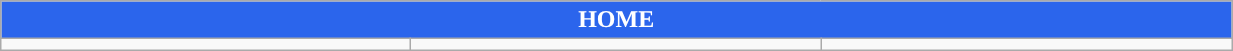<table class="wikitable collapsible collapsed" style="width:65%">
<tr>
<th colspan=7 ! style="color:white; background:#2B65EC">HOME</th>
</tr>
<tr>
<td></td>
<td></td>
<td></td>
</tr>
</table>
